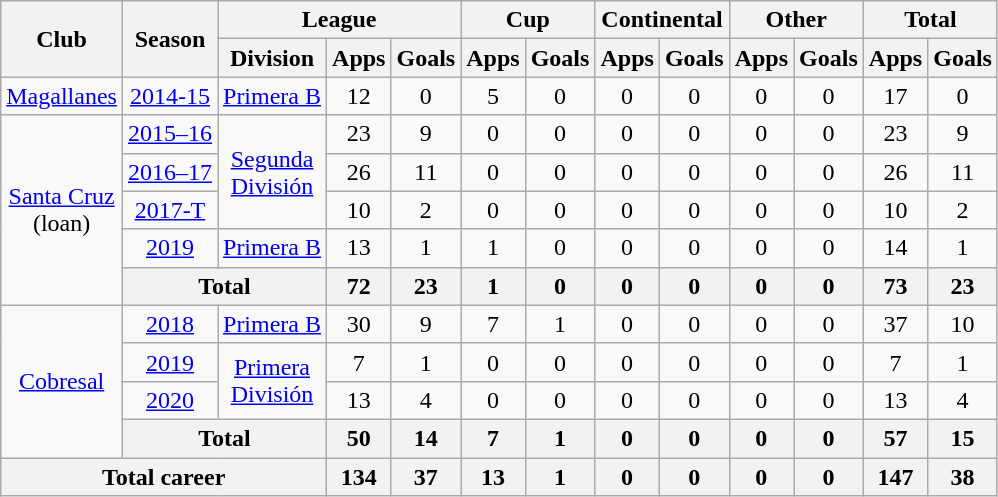<table class="wikitable" style="text-align: center">
<tr>
<th rowspan="2">Club</th>
<th rowspan="2">Season</th>
<th colspan="3">League</th>
<th colspan="2">Cup</th>
<th colspan="2">Continental</th>
<th colspan="2">Other</th>
<th colspan="2">Total</th>
</tr>
<tr>
<th>Division</th>
<th>Apps</th>
<th>Goals</th>
<th>Apps</th>
<th>Goals</th>
<th>Apps</th>
<th>Goals</th>
<th>Apps</th>
<th>Goals</th>
<th>Apps</th>
<th>Goals</th>
</tr>
<tr>
<td><a href='#'>Magallanes</a></td>
<td><a href='#'>2014-15</a></td>
<td><a href='#'>Primera B</a></td>
<td>12</td>
<td>0</td>
<td>5</td>
<td>0</td>
<td>0</td>
<td>0</td>
<td>0</td>
<td>0</td>
<td>17</td>
<td>0</td>
</tr>
<tr>
<td rowspan="5"><a href='#'>Santa Cruz</a><br>(loan)</td>
<td><a href='#'>2015–16</a></td>
<td rowspan="3"><a href='#'>Segunda<br>División</a></td>
<td>23</td>
<td>9</td>
<td>0</td>
<td>0</td>
<td>0</td>
<td>0</td>
<td>0</td>
<td>0</td>
<td>23</td>
<td>9</td>
</tr>
<tr>
<td><a href='#'>2016–17</a></td>
<td>26</td>
<td>11</td>
<td>0</td>
<td>0</td>
<td>0</td>
<td>0</td>
<td>0</td>
<td>0</td>
<td>26</td>
<td>11</td>
</tr>
<tr>
<td><a href='#'>2017-T</a></td>
<td>10</td>
<td>2</td>
<td>0</td>
<td>0</td>
<td>0</td>
<td>0</td>
<td>0</td>
<td>0</td>
<td>10</td>
<td>2</td>
</tr>
<tr>
<td><a href='#'>2019</a></td>
<td><a href='#'>Primera B</a></td>
<td>13</td>
<td>1</td>
<td>1</td>
<td>0</td>
<td>0</td>
<td>0</td>
<td>0</td>
<td>0</td>
<td>14</td>
<td>1</td>
</tr>
<tr>
<th colspan="2"><strong>Total</strong></th>
<th>72</th>
<th>23</th>
<th>1</th>
<th>0</th>
<th>0</th>
<th>0</th>
<th>0</th>
<th>0</th>
<th>73</th>
<th>23</th>
</tr>
<tr>
<td rowspan="4"><a href='#'>Cobresal</a></td>
<td><a href='#'>2018</a></td>
<td><a href='#'>Primera B</a></td>
<td>30</td>
<td>9</td>
<td>7</td>
<td>1</td>
<td>0</td>
<td>0</td>
<td>0</td>
<td>0</td>
<td>37</td>
<td>10</td>
</tr>
<tr>
<td><a href='#'>2019</a></td>
<td rowspan="2"><a href='#'>Primera<br>División</a></td>
<td>7</td>
<td>1</td>
<td>0</td>
<td>0</td>
<td>0</td>
<td>0</td>
<td>0</td>
<td>0</td>
<td>7</td>
<td>1</td>
</tr>
<tr>
<td><a href='#'>2020</a></td>
<td>13</td>
<td>4</td>
<td>0</td>
<td>0</td>
<td>0</td>
<td>0</td>
<td>0</td>
<td>0</td>
<td>13</td>
<td>4</td>
</tr>
<tr>
<th colspan="2"><strong>Total</strong></th>
<th>50</th>
<th>14</th>
<th>7</th>
<th>1</th>
<th>0</th>
<th>0</th>
<th>0</th>
<th>0</th>
<th>57</th>
<th>15</th>
</tr>
<tr>
<th colspan="3"><strong>Total career</strong></th>
<th>134</th>
<th>37</th>
<th>13</th>
<th>1</th>
<th>0</th>
<th>0</th>
<th>0</th>
<th>0</th>
<th>147</th>
<th>38</th>
</tr>
</table>
